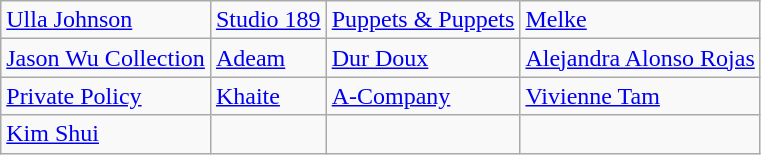<table class="wikitable">
<tr>
<td><a href='#'>Ulla Johnson</a></td>
<td><a href='#'>Studio 189</a></td>
<td><a href='#'>Puppets & Puppets</a></td>
<td><a href='#'>Melke</a></td>
</tr>
<tr>
<td><a href='#'>Jason Wu Collection</a></td>
<td><a href='#'>Adeam</a></td>
<td><a href='#'>Dur Doux</a></td>
<td><a href='#'>Alejandra Alonso Rojas</a></td>
</tr>
<tr>
<td><a href='#'>Private Policy</a></td>
<td><a href='#'>Khaite</a></td>
<td><a href='#'>A-Company</a></td>
<td><a href='#'>Vivienne Tam</a></td>
</tr>
<tr>
<td><a href='#'>Kim Shui</a></td>
<td></td>
<td></td>
<td></td>
</tr>
</table>
